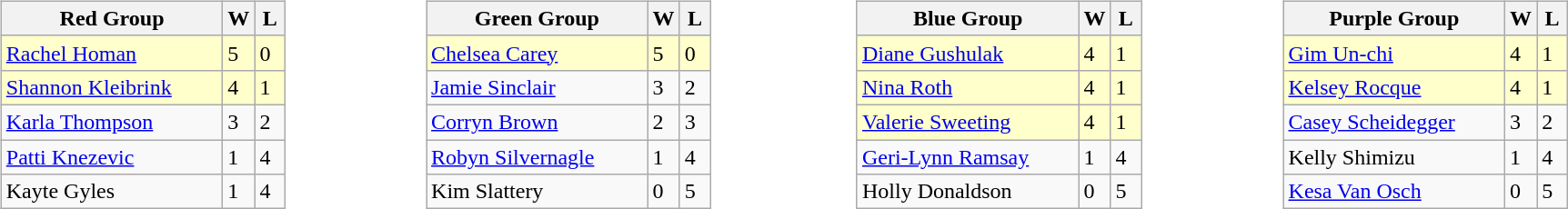<table table>
<tr>
<td valign=top width=10%><br><table class=wikitable>
<tr>
<th width=155>Red Group</th>
<th width=15>W</th>
<th width=15>L</th>
</tr>
<tr bgcolor=ffffcc>
<td> <a href='#'>Rachel Homan</a></td>
<td>5</td>
<td>0</td>
</tr>
<tr bgcolor=ffffcc>
<td> <a href='#'>Shannon Kleibrink</a></td>
<td>4</td>
<td>1</td>
</tr>
<tr>
<td> <a href='#'>Karla Thompson</a></td>
<td>3</td>
<td>2</td>
</tr>
<tr>
<td> <a href='#'>Patti Knezevic</a></td>
<td>1</td>
<td>4</td>
</tr>
<tr>
<td> Kayte Gyles</td>
<td>1</td>
<td>4</td>
</tr>
</table>
</td>
<td valign=top width=10%><br><table class=wikitable>
<tr>
<th width=155>Green Group</th>
<th width=15>W</th>
<th width=15>L</th>
</tr>
<tr bgcolor=ffffcc>
<td>   <a href='#'>Chelsea Carey</a></td>
<td>5</td>
<td>0</td>
</tr>
<tr>
<td> <a href='#'>Jamie Sinclair</a></td>
<td>3</td>
<td>2</td>
</tr>
<tr>
<td>   <a href='#'>Corryn Brown</a></td>
<td>2</td>
<td>3</td>
</tr>
<tr>
<td>  <a href='#'>Robyn Silvernagle</a></td>
<td>1</td>
<td>4</td>
</tr>
<tr>
<td>  Kim Slattery</td>
<td>0</td>
<td>5</td>
</tr>
</table>
</td>
<td valign=top width=10%><br><table class=wikitable>
<tr>
<th width=155>Blue Group</th>
<th width=15>W</th>
<th width=15>L</th>
</tr>
<tr bgcolor=ffffcc>
<td> <a href='#'>Diane Gushulak</a></td>
<td>4</td>
<td>1</td>
</tr>
<tr bgcolor=ffffcc>
<td> <a href='#'>Nina Roth</a></td>
<td>4</td>
<td>1</td>
</tr>
<tr bgcolor=ffffcc>
<td> <a href='#'>Valerie Sweeting</a></td>
<td>4</td>
<td>1</td>
</tr>
<tr>
<td> <a href='#'>Geri-Lynn Ramsay</a></td>
<td>1</td>
<td>4</td>
</tr>
<tr>
<td>  Holly Donaldson</td>
<td>0</td>
<td>5</td>
</tr>
</table>
</td>
<td valign=top width=10%><br><table class=wikitable>
<tr>
<th width=155>Purple Group</th>
<th width=15>W</th>
<th width=15>L</th>
</tr>
<tr bgcolor=ffffcc>
<td> <a href='#'>Gim Un-chi</a></td>
<td>4</td>
<td>1</td>
</tr>
<tr bgcolor=ffffcc>
<td> <a href='#'>Kelsey Rocque</a></td>
<td>4</td>
<td>1</td>
</tr>
<tr>
<td> <a href='#'>Casey Scheidegger</a></td>
<td>3</td>
<td>2</td>
</tr>
<tr>
<td>  Kelly Shimizu</td>
<td>1</td>
<td>4</td>
</tr>
<tr>
<td> <a href='#'>Kesa Van Osch</a></td>
<td>0</td>
<td>5</td>
</tr>
</table>
</td>
</tr>
</table>
